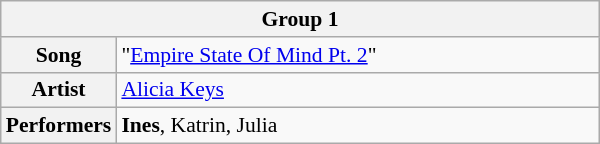<table class="wikitable" style="font-size: 90%" width=400px>
<tr>
<th colspan=2>Group 1</th>
</tr>
<tr>
<th width=10%>Song</th>
<td>"<a href='#'>Empire State Of Mind Pt. 2</a>"</td>
</tr>
<tr>
<th width=10%>Artist</th>
<td><a href='#'>Alicia Keys</a></td>
</tr>
<tr>
<th width=10%>Performers</th>
<td><strong>Ines</strong>, Katrin, Julia</td>
</tr>
</table>
